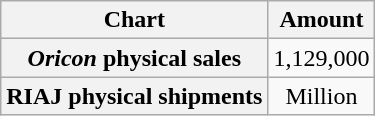<table class="wikitable plainrowheaders sortable">
<tr>
<th>Chart</th>
<th>Amount</th>
</tr>
<tr>
<th scope="row"><em>Oricon</em> physical sales</th>
<td style="text-align:center;">1,129,000</td>
</tr>
<tr>
<th scope="row">RIAJ physical shipments</th>
<td style="text-align:center;">Million</td>
</tr>
</table>
